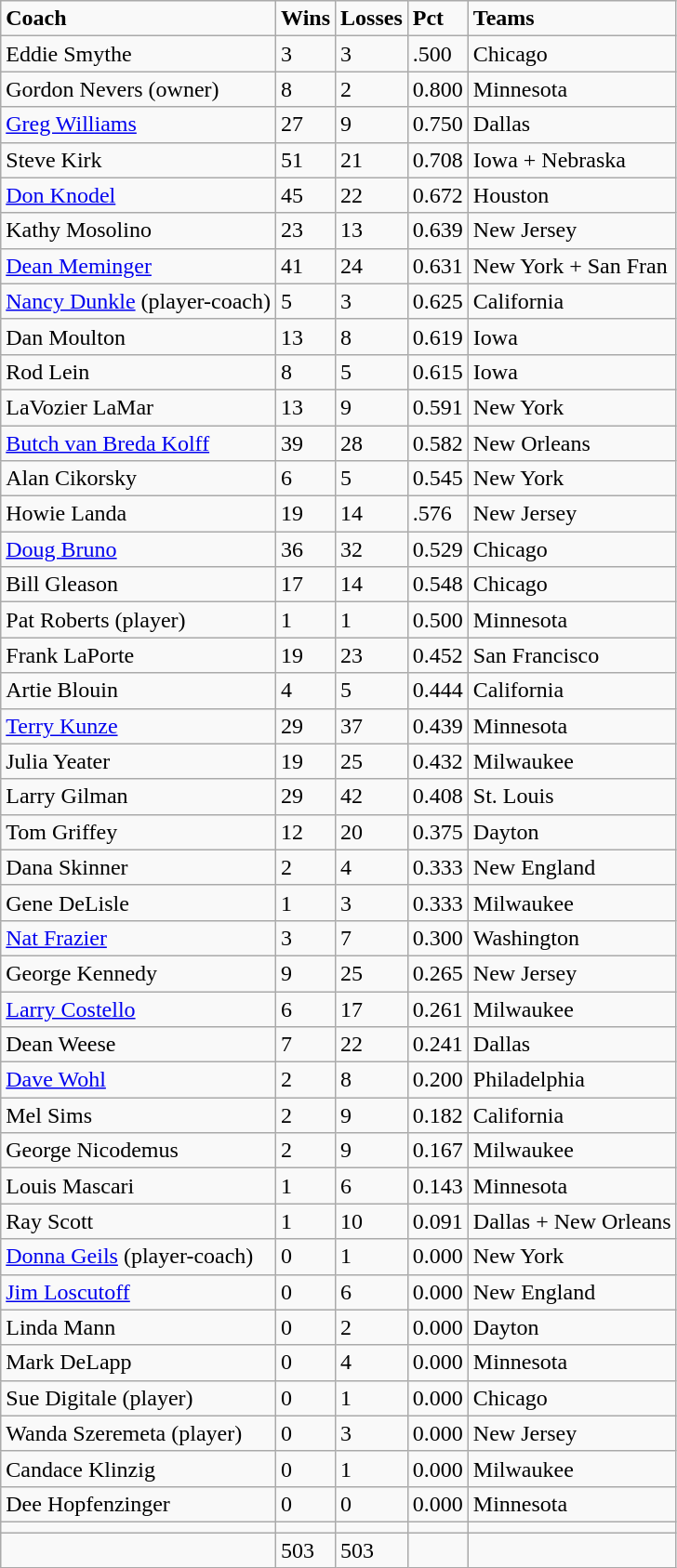<table class="wikitable">
<tr>
<td><strong>Coach</strong></td>
<td><strong>Wins</strong></td>
<td><strong>Losses</strong></td>
<td><strong>Pct</strong></td>
<td><strong>Teams</strong></td>
</tr>
<tr>
<td>Eddie Smythe</td>
<td>3</td>
<td>3</td>
<td>.500</td>
<td>Chicago</td>
</tr>
<tr>
<td>Gordon Nevers  (owner)</td>
<td>8</td>
<td>2</td>
<td>0.800</td>
<td>Minnesota</td>
</tr>
<tr>
<td><a href='#'>Greg Williams</a></td>
<td>27</td>
<td>9</td>
<td>0.750</td>
<td>Dallas</td>
</tr>
<tr>
<td>Steve Kirk</td>
<td>51</td>
<td>21</td>
<td>0.708</td>
<td>Iowa + Nebraska</td>
</tr>
<tr>
<td><a href='#'>Don Knodel</a></td>
<td>45</td>
<td>22</td>
<td>0.672</td>
<td>Houston</td>
</tr>
<tr>
<td>Kathy Mosolino</td>
<td>23</td>
<td>13</td>
<td>0.639</td>
<td>New Jersey</td>
</tr>
<tr>
<td><a href='#'>Dean Meminger</a></td>
<td>41</td>
<td>24</td>
<td>0.631</td>
<td>New York + San Fran</td>
</tr>
<tr>
<td><a href='#'>Nancy Dunkle</a>  (player-coach)</td>
<td>5</td>
<td>3</td>
<td>0.625</td>
<td>California</td>
</tr>
<tr>
<td>Dan Moulton</td>
<td>13</td>
<td>8</td>
<td>0.619</td>
<td>Iowa</td>
</tr>
<tr>
<td>Rod Lein</td>
<td>8</td>
<td>5</td>
<td>0.615</td>
<td>Iowa</td>
</tr>
<tr>
<td>LaVozier LaMar</td>
<td>13</td>
<td>9</td>
<td>0.591</td>
<td>New York</td>
</tr>
<tr>
<td><a href='#'>Butch van Breda Kolff</a></td>
<td>39</td>
<td>28</td>
<td>0.582</td>
<td>New Orleans</td>
</tr>
<tr>
<td>Alan Cikorsky</td>
<td>6</td>
<td>5</td>
<td>0.545</td>
<td>New York</td>
</tr>
<tr>
<td>Howie Landa</td>
<td>19</td>
<td>14</td>
<td>.576</td>
<td>New Jersey</td>
</tr>
<tr>
<td><a href='#'>Doug Bruno</a></td>
<td>36</td>
<td>32</td>
<td>0.529</td>
<td>Chicago</td>
</tr>
<tr>
<td>Bill Gleason</td>
<td>17</td>
<td>14</td>
<td>0.548</td>
<td>Chicago</td>
</tr>
<tr>
<td>Pat Roberts  (player)</td>
<td>1</td>
<td>1</td>
<td>0.500</td>
<td>Minnesota</td>
</tr>
<tr>
<td>Frank LaPorte</td>
<td>19</td>
<td>23</td>
<td>0.452</td>
<td>San Francisco</td>
</tr>
<tr>
<td>Artie Blouin</td>
<td>4</td>
<td>5</td>
<td>0.444</td>
<td>California</td>
</tr>
<tr>
<td><a href='#'>Terry Kunze</a></td>
<td>29</td>
<td>37</td>
<td>0.439</td>
<td>Minnesota</td>
</tr>
<tr>
<td>Julia Yeater</td>
<td>19</td>
<td>25</td>
<td>0.432</td>
<td>Milwaukee</td>
</tr>
<tr>
<td>Larry Gilman</td>
<td>29</td>
<td>42</td>
<td>0.408</td>
<td>St. Louis</td>
</tr>
<tr>
<td>Tom Griffey</td>
<td>12</td>
<td>20</td>
<td>0.375</td>
<td>Dayton</td>
</tr>
<tr>
<td>Dana Skinner</td>
<td>2</td>
<td>4</td>
<td>0.333</td>
<td>New England</td>
</tr>
<tr>
<td>Gene DeLisle</td>
<td>1</td>
<td>3</td>
<td>0.333</td>
<td>Milwaukee</td>
</tr>
<tr>
<td><a href='#'>Nat Frazier</a></td>
<td>3</td>
<td>7</td>
<td>0.300</td>
<td>Washington</td>
</tr>
<tr>
<td>George Kennedy</td>
<td>9</td>
<td>25</td>
<td>0.265</td>
<td>New Jersey</td>
</tr>
<tr>
<td><a href='#'>Larry Costello</a></td>
<td>6</td>
<td>17</td>
<td>0.261</td>
<td>Milwaukee</td>
</tr>
<tr>
<td>Dean Weese</td>
<td>7</td>
<td>22</td>
<td>0.241</td>
<td>Dallas</td>
</tr>
<tr>
<td><a href='#'>Dave Wohl</a></td>
<td>2</td>
<td>8</td>
<td>0.200</td>
<td>Philadelphia</td>
</tr>
<tr>
<td>Mel Sims</td>
<td>2</td>
<td>9</td>
<td>0.182</td>
<td>California</td>
</tr>
<tr>
<td>George Nicodemus</td>
<td>2</td>
<td>9</td>
<td>0.167</td>
<td>Milwaukee</td>
</tr>
<tr>
<td>Louis Mascari</td>
<td>1</td>
<td>6</td>
<td>0.143</td>
<td>Minnesota</td>
</tr>
<tr>
<td>Ray Scott</td>
<td>1</td>
<td>10</td>
<td>0.091</td>
<td>Dallas + New Orleans</td>
</tr>
<tr>
<td><a href='#'>Donna Geils</a>  (player-coach)</td>
<td>0</td>
<td>1</td>
<td>0.000</td>
<td>New York</td>
</tr>
<tr>
<td><a href='#'>Jim Loscutoff</a></td>
<td>0</td>
<td>6</td>
<td>0.000</td>
<td>New England</td>
</tr>
<tr>
<td>Linda Mann</td>
<td>0</td>
<td>2</td>
<td>0.000</td>
<td>Dayton</td>
</tr>
<tr>
<td>Mark DeLapp</td>
<td>0</td>
<td>4</td>
<td>0.000</td>
<td>Minnesota</td>
</tr>
<tr>
<td>Sue Digitale  (player)</td>
<td>0</td>
<td>1</td>
<td>0.000</td>
<td>Chicago</td>
</tr>
<tr>
<td>Wanda Szeremeta (player)</td>
<td>0</td>
<td>3</td>
<td>0.000</td>
<td>New Jersey</td>
</tr>
<tr>
<td>Candace Klinzig</td>
<td>0</td>
<td>1</td>
<td>0.000</td>
<td>Milwaukee</td>
</tr>
<tr>
<td>Dee Hopfenzinger</td>
<td>0</td>
<td>0</td>
<td>0.000</td>
<td>Minnesota</td>
</tr>
<tr>
<td></td>
<td></td>
<td></td>
<td></td>
<td></td>
</tr>
<tr>
<td></td>
<td>503</td>
<td>503</td>
<td></td>
<td></td>
</tr>
</table>
